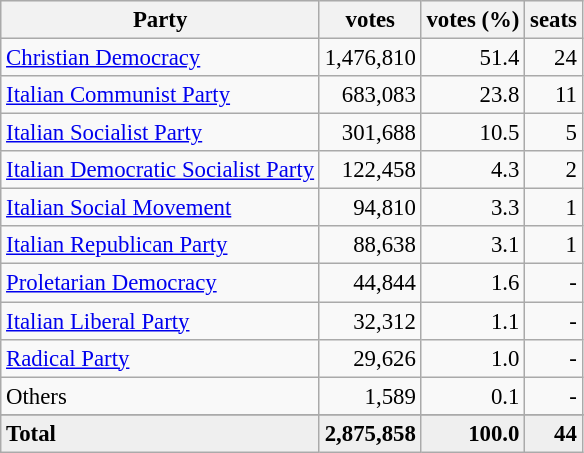<table class="wikitable" style="font-size:95%">
<tr bgcolor="EFEFEF">
<th>Party</th>
<th>votes</th>
<th>votes (%)</th>
<th>seats</th>
</tr>
<tr>
<td><a href='#'>Christian Democracy</a></td>
<td align=right>1,476,810</td>
<td align=right>51.4</td>
<td align=right>24</td>
</tr>
<tr>
<td><a href='#'>Italian Communist Party</a></td>
<td align=right>683,083</td>
<td align=right>23.8</td>
<td align=right>11</td>
</tr>
<tr>
<td><a href='#'>Italian Socialist Party</a></td>
<td align=right>301,688</td>
<td align=right>10.5</td>
<td align=right>5</td>
</tr>
<tr>
<td><a href='#'>Italian Democratic Socialist Party</a></td>
<td align=right>122,458</td>
<td align=right>4.3</td>
<td align=right>2</td>
</tr>
<tr>
<td><a href='#'>Italian Social Movement</a></td>
<td align=right>94,810</td>
<td align=right>3.3</td>
<td align=right>1</td>
</tr>
<tr>
<td><a href='#'>Italian Republican Party</a></td>
<td align=right>88,638</td>
<td align=right>3.1</td>
<td align=right>1</td>
</tr>
<tr>
<td><a href='#'>Proletarian Democracy</a></td>
<td align=right>44,844</td>
<td align=right>1.6</td>
<td align=right>-</td>
</tr>
<tr>
<td><a href='#'>Italian Liberal Party</a></td>
<td align=right>32,312</td>
<td align=right>1.1</td>
<td align=right>-</td>
</tr>
<tr>
<td><a href='#'>Radical Party</a></td>
<td align=right>29,626</td>
<td align=right>1.0</td>
<td align=right>-</td>
</tr>
<tr>
<td>Others</td>
<td align=right>1,589</td>
<td align=right>0.1</td>
<td align=right>-</td>
</tr>
<tr>
</tr>
<tr bgcolor="EFEFEF">
<td><strong>Total</strong></td>
<td align=right><strong>2,875,858</strong></td>
<td align=right><strong>100.0</strong></td>
<td align=right><strong>44</strong></td>
</tr>
</table>
